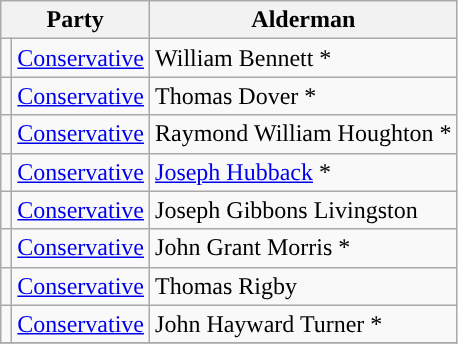<table class="wikitable">
<tr>
<th colspan="2">Party</th>
<th>Alderman</th>
</tr>
<tr>
<td style="background-color:"></td>
<td><a href='#'>Conservative</a></td>
<td>William Bennett *</td>
</tr>
<tr>
<td style="background-color:"></td>
<td><a href='#'>Conservative</a></td>
<td>Thomas Dover *</td>
</tr>
<tr>
<td style="background-color:"></td>
<td><a href='#'>Conservative</a></td>
<td>Raymond William Houghton *</td>
</tr>
<tr>
<td style="background-color:"></td>
<td><a href='#'>Conservative</a></td>
<td><a href='#'>Joseph Hubback</a> *</td>
</tr>
<tr>
<td style="background-color:"></td>
<td><a href='#'>Conservative</a></td>
<td>Joseph Gibbons Livingston</td>
</tr>
<tr>
<td style="background-color:"></td>
<td><a href='#'>Conservative</a></td>
<td>John Grant Morris *</td>
</tr>
<tr>
<td style="background-color:"></td>
<td><a href='#'>Conservative</a></td>
<td>Thomas Rigby</td>
</tr>
<tr>
<td style="background-color:"></td>
<td><a href='#'>Conservative</a></td>
<td>John Hayward Turner *</td>
</tr>
<tr>
</tr>
</table>
